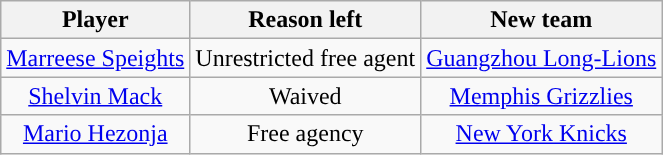<table class="wikitable sortable sortable" style="text-align: center">
<tr>
<th>Player</th>
<th>Reason left</th>
<th>New team</th>
</tr>
<tr style="text-align: center">
<td><a href='#'>Marreese Speights</a></td>
<td>Unrestricted free agent</td>
<td> <a href='#'>Guangzhou Long-Lions</a></td>
</tr>
<tr style="text-align: center">
<td><a href='#'>Shelvin Mack</a></td>
<td>Waived</td>
<td><a href='#'>Memphis Grizzlies</a></td>
</tr>
<tr>
<td><a href='#'>Mario Hezonja</a></td>
<td>Free agency</td>
<td><a href='#'>New York Knicks</a></td>
</tr>
</table>
